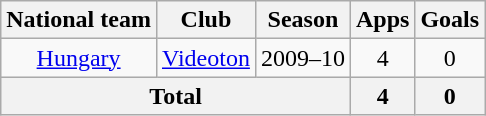<table class="wikitable" style="text-align: center;">
<tr>
<th>National team</th>
<th>Club</th>
<th>Season</th>
<th>Apps</th>
<th>Goals</th>
</tr>
<tr>
<td><a href='#'>Hungary</a></td>
<td><a href='#'>Videoton</a></td>
<td>2009–10</td>
<td>4</td>
<td>0</td>
</tr>
<tr>
<th colspan="3">Total</th>
<th>4</th>
<th>0</th>
</tr>
</table>
